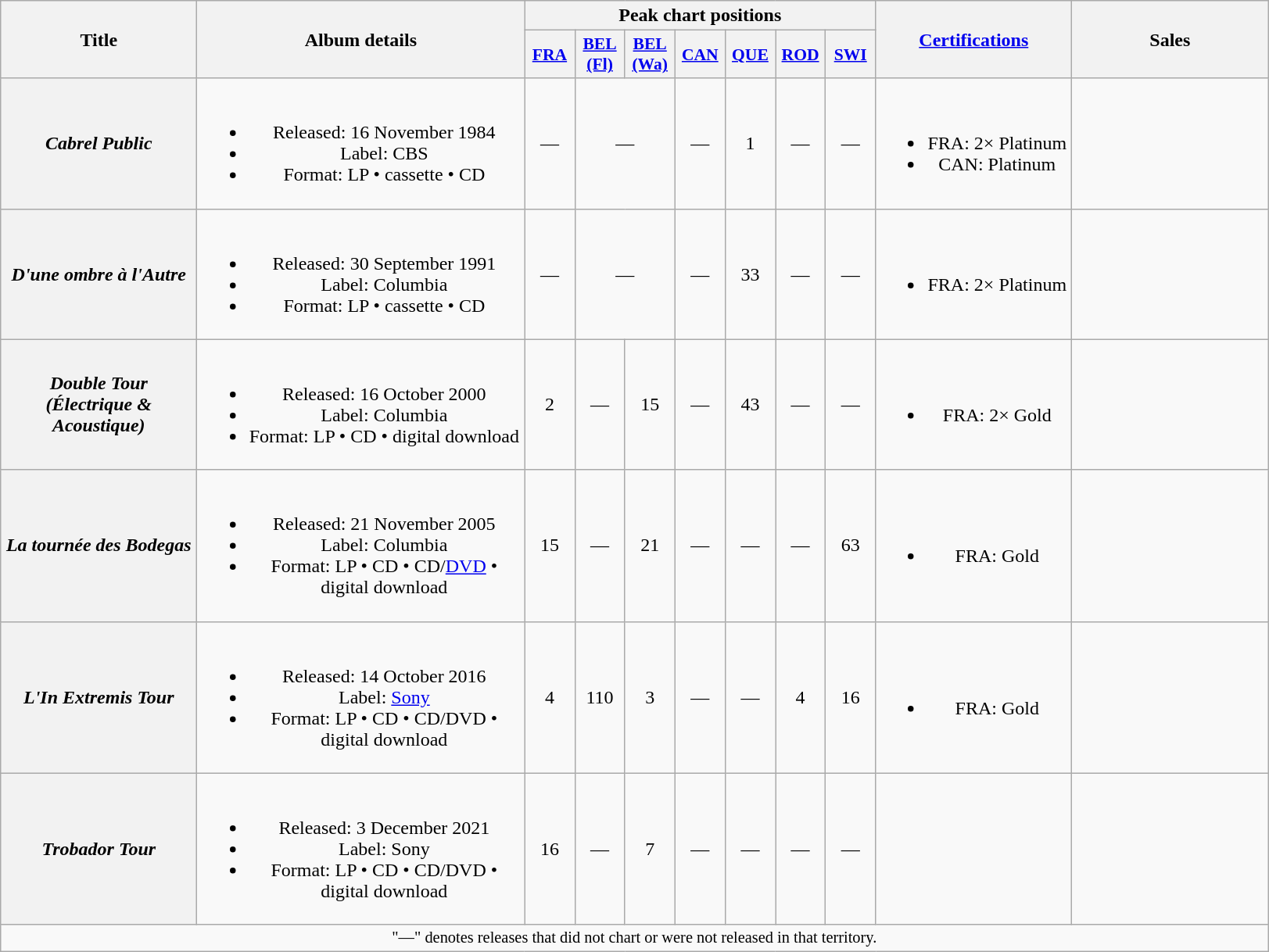<table class="wikitable plainrowheaders" style="text-align:center;">
<tr>
<th scope="col" rowspan="2" style="width:10em;">Title</th>
<th scope="col" rowspan="2" style="width:17em;">Album details</th>
<th scope="col" colspan="7">Peak chart positions</th>
<th scope="col" rowspan="2" style="width:10em;"><a href='#'>Certifications</a></th>
<th scope="col" rowspan="2" style="width:10em;">Sales</th>
</tr>
<tr>
<th scope="col" style="width:2.5em;font-size:90%;"><a href='#'>FRA</a></th>
<th scope="col" style="width:2.5em;font-size:90%;"><a href='#'>BEL<br>(Fl)</a><br></th>
<th scope="col" style="width:2.5em;font-size:90%;"><a href='#'>BEL<br>(Wa)</a><br></th>
<th scope="col" style="width:2.5em;font-size:90%;"><a href='#'>CAN</a></th>
<th scope="col" style="width:2.5em;font-size:90%;"><a href='#'>QUE</a></th>
<th scope="col" style="width:2.5em;font-size:90%;"><a href='#'>ROD</a></th>
<th scope="col" style="width:2.5em;font-size:90%;"><a href='#'>SWI</a></th>
</tr>
<tr>
<th scope="row"><em>Cabrel Public</em></th>
<td><br><ul><li>Released: 16 November 1984</li><li>Label: CBS</li><li>Format: LP • cassette • CD</li></ul></td>
<td>—</td>
<td colspan="2">—</td>
<td>—</td>
<td>1</td>
<td>—</td>
<td>—</td>
<td><br><ul><li>FRA: 2× Platinum</li><li>CAN: Platinum</li></ul></td>
<td></td>
</tr>
<tr>
<th scope="row"><em>D'une ombre à l'Autre</em></th>
<td><br><ul><li>Released: 30 September 1991</li><li>Label: Columbia</li><li>Format: LP • cassette • CD</li></ul></td>
<td>—</td>
<td colspan="2">—</td>
<td>—</td>
<td>33</td>
<td>—</td>
<td>—</td>
<td><br><ul><li>FRA: 2× Platinum</li></ul></td>
<td></td>
</tr>
<tr>
<th scope="row"><em>Double Tour (Électrique & Acoustique)</em></th>
<td><br><ul><li>Released: 16 October 2000</li><li>Label: Columbia</li><li>Format: LP • CD • digital download</li></ul></td>
<td>2</td>
<td>—</td>
<td>15</td>
<td>—</td>
<td>43</td>
<td>—</td>
<td>—</td>
<td><br><ul><li>FRA: 2× Gold</li></ul></td>
<td></td>
</tr>
<tr>
<th scope="row"><em>La tournée des Bodegas</em></th>
<td><br><ul><li>Released: 21 November 2005</li><li>Label: Columbia</li><li>Format: LP • CD • CD/<a href='#'>DVD</a> • digital download</li></ul></td>
<td>15</td>
<td>—</td>
<td>21</td>
<td>—</td>
<td>—</td>
<td>—</td>
<td>63</td>
<td><br><ul><li>FRA: Gold</li></ul></td>
<td></td>
</tr>
<tr>
<th scope="row"><em>L'In Extremis Tour</em></th>
<td><br><ul><li>Released: 14 October 2016</li><li>Label: <a href='#'>Sony</a></li><li>Format: LP • CD • CD/DVD • digital download</li></ul></td>
<td>4</td>
<td>110</td>
<td>3</td>
<td>—</td>
<td>—</td>
<td>4</td>
<td>16</td>
<td><br><ul><li>FRA: Gold</li></ul></td>
<td></td>
</tr>
<tr>
<th scope="row"><em>Trobador Tour</em></th>
<td><br><ul><li>Released: 3 December 2021</li><li>Label: Sony</li><li>Format: LP • CD • CD/DVD • digital download</li></ul></td>
<td>16<br></td>
<td>—</td>
<td>7</td>
<td>—</td>
<td>—</td>
<td>—</td>
<td>—</td>
<td></td>
<td></td>
</tr>
<tr>
<td colspan="11" style="text-align:center; font-size:85%;">"—" denotes releases that did not chart or were not released in that territory.</td>
</tr>
</table>
